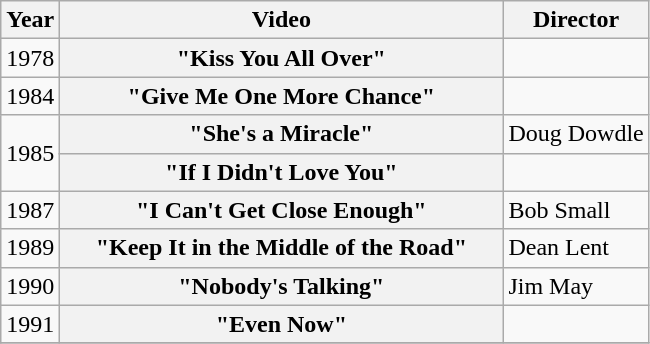<table class="wikitable plainrowheaders">
<tr>
<th>Year</th>
<th style="width:18em;">Video</th>
<th>Director</th>
</tr>
<tr>
<td>1978</td>
<th scope="row">"Kiss You All Over"</th>
<td></td>
</tr>
<tr>
<td>1984</td>
<th scope="row">"Give Me One More Chance"</th>
<td></td>
</tr>
<tr>
<td rowspan="2">1985</td>
<th scope="row">"She's a Miracle"</th>
<td>Doug Dowdle</td>
</tr>
<tr>
<th scope="row">"If I Didn't Love You"</th>
<td></td>
</tr>
<tr>
<td>1987</td>
<th scope="row">"I Can't Get Close Enough"</th>
<td>Bob Small</td>
</tr>
<tr>
<td>1989</td>
<th scope="row">"Keep It in the Middle of the Road"</th>
<td>Dean Lent</td>
</tr>
<tr>
<td>1990</td>
<th scope="row">"Nobody's Talking"</th>
<td>Jim May</td>
</tr>
<tr>
<td>1991</td>
<th scope="row">"Even Now"</th>
<td></td>
</tr>
<tr>
</tr>
</table>
